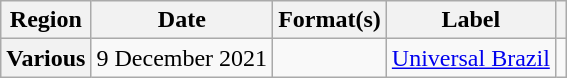<table class="wikitable plainrowheaders">
<tr>
<th scope="col">Region</th>
<th scope="col">Date</th>
<th scope="col">Format(s)</th>
<th scope="col">Label</th>
<th scope="col"></th>
</tr>
<tr>
<th scope="row">Various</th>
<td>9 December 2021</td>
<td></td>
<td><a href='#'>Universal Brazil</a></td>
<td align="center"></td>
</tr>
</table>
